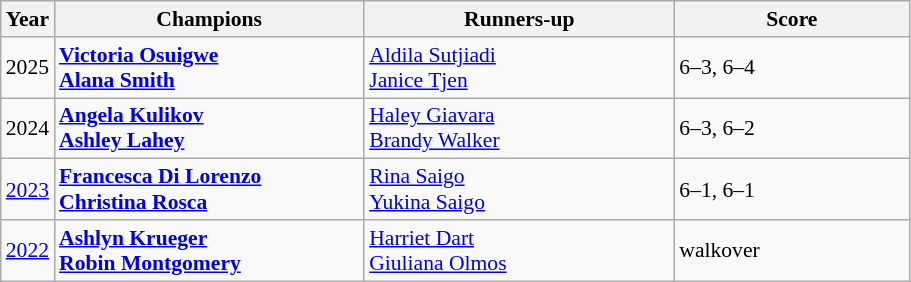<table class="wikitable" style="font-size:90%">
<tr>
<th>Year</th>
<th width="200">Champions</th>
<th width="200">Runners-up</th>
<th width="150">Score</th>
</tr>
<tr>
<td>2025</td>
<td><strong> <a href='#'>Victoria Osuigwe</a> <br>  <a href='#'>Alana Smith</a></strong></td>
<td> <a href='#'>Aldila Sutjiadi</a> <br>  <a href='#'>Janice Tjen</a></td>
<td>6–3, 6–4</td>
</tr>
<tr>
<td>2024</td>
<td> <strong><a href='#'>Angela Kulikov</a></strong> <br>  <strong><a href='#'>Ashley Lahey</a></strong></td>
<td> <a href='#'>Haley Giavara</a> <br>  <a href='#'>Brandy Walker</a></td>
<td>6–3, 6–2</td>
</tr>
<tr>
<td><a href='#'>2023</a></td>
<td> <strong><a href='#'>Francesca Di Lorenzo</a></strong> <br>  <strong><a href='#'>Christina Rosca</a></strong></td>
<td> <a href='#'>Rina Saigo</a> <br>  <a href='#'>Yukina Saigo</a></td>
<td>6–1, 6–1</td>
</tr>
<tr>
<td><a href='#'>2022</a></td>
<td> <strong><a href='#'>Ashlyn Krueger</a></strong> <br>  <strong><a href='#'>Robin Montgomery</a></strong></td>
<td> <a href='#'>Harriet Dart</a> <br>  <a href='#'>Giuliana Olmos</a></td>
<td>walkover</td>
</tr>
</table>
